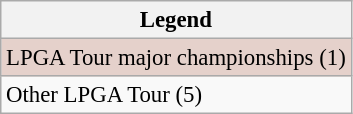<table class="wikitable" style="font-size:95%;">
<tr>
<th>Legend</th>
</tr>
<tr style="background:#e5d1cb;">
<td>LPGA Tour major championships (1)</td>
</tr>
<tr>
<td>Other LPGA Tour (5)</td>
</tr>
</table>
